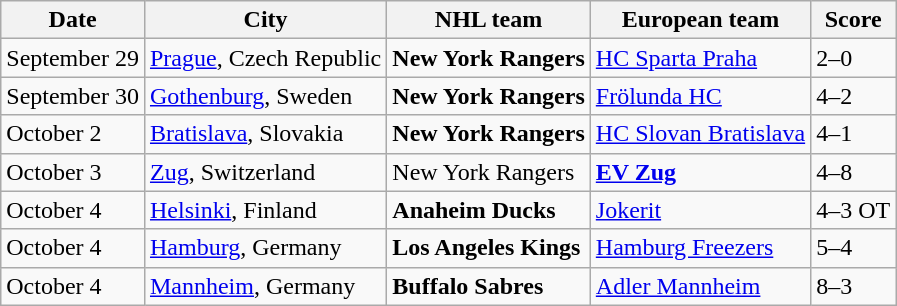<table class="wikitable">
<tr>
<th>Date</th>
<th>City</th>
<th>NHL team</th>
<th>European team</th>
<th>Score</th>
</tr>
<tr>
<td>September 29</td>
<td><a href='#'>Prague</a>, Czech Republic</td>
<td><strong>New York Rangers</strong></td>
<td><a href='#'>HC Sparta Praha</a></td>
<td>2–0</td>
</tr>
<tr>
<td>September 30</td>
<td><a href='#'>Gothenburg</a>, Sweden</td>
<td><strong>New York Rangers</strong></td>
<td><a href='#'>Frölunda HC</a></td>
<td>4–2</td>
</tr>
<tr>
<td>October 2</td>
<td><a href='#'>Bratislava</a>, Slovakia</td>
<td><strong>New York Rangers</strong></td>
<td><a href='#'>HC Slovan Bratislava</a></td>
<td>4–1</td>
</tr>
<tr>
<td>October 3</td>
<td><a href='#'>Zug</a>, Switzerland</td>
<td>New York Rangers</td>
<td><strong><a href='#'>EV Zug</a></strong></td>
<td>4–8</td>
</tr>
<tr>
<td>October 4</td>
<td><a href='#'>Helsinki</a>, Finland</td>
<td><strong>Anaheim Ducks</strong></td>
<td><a href='#'>Jokerit</a></td>
<td>4–3 OT</td>
</tr>
<tr>
<td>October 4</td>
<td><a href='#'>Hamburg</a>, Germany</td>
<td><strong>Los Angeles Kings</strong></td>
<td><a href='#'>Hamburg Freezers</a></td>
<td>5–4</td>
</tr>
<tr>
<td>October 4</td>
<td><a href='#'>Mannheim</a>, Germany</td>
<td><strong>Buffalo Sabres</strong></td>
<td><a href='#'>Adler Mannheim</a></td>
<td>8–3</td>
</tr>
</table>
